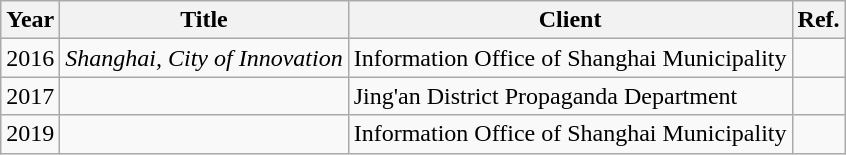<table class="wikitable">
<tr>
<th style="text-align:center">Year</th>
<th style="text-align:center">Title</th>
<th style="text-align:center">Client</th>
<th style="text-align:center">Ref.</th>
</tr>
<tr>
<td>2016</td>
<td><em>Shanghai, City of Innovation</em></td>
<td>Information Office of Shanghai Municipality</td>
<td></td>
</tr>
<tr>
<td>2017</td>
<td><em></em></td>
<td>Jing'an District Propaganda Department</td>
<td></td>
</tr>
<tr>
<td>2019</td>
<td><em></em></td>
<td>Information Office of Shanghai Municipality</td>
<td></td>
</tr>
</table>
